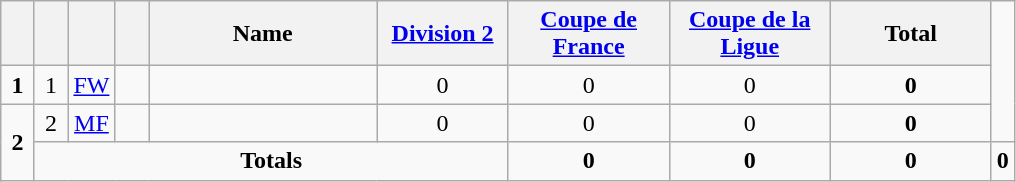<table class="wikitable" style="text-align:center">
<tr>
<th width=15></th>
<th width=15></th>
<th width=15></th>
<th width=15></th>
<th width=145>Name</th>
<th width=80><a href='#'>Division 2</a></th>
<th width=100><a href='#'>Coupe de France</a></th>
<th width=100><a href='#'>Coupe de la Ligue</a></th>
<th width=100>Total</th>
</tr>
<tr>
<td><strong>1</strong></td>
<td>1</td>
<td><a href='#'>FW</a></td>
<td></td>
<td align=left></td>
<td>0</td>
<td>0</td>
<td>0</td>
<td><strong>0</strong></td>
</tr>
<tr>
<td rowspan=2><strong>2</strong></td>
<td>2</td>
<td><a href='#'>MF</a></td>
<td></td>
<td align=left></td>
<td>0</td>
<td>0</td>
<td>0</td>
<td><strong>0</strong></td>
</tr>
<tr>
<td colspan=5><strong>Totals</strong></td>
<td><strong>0</strong></td>
<td><strong>0</strong></td>
<td><strong>0</strong></td>
<td><strong>0</strong></td>
</tr>
</table>
